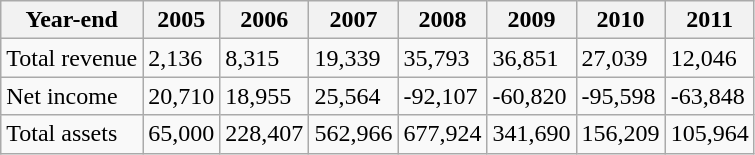<table class="wikitable">
<tr>
<th>Year-end</th>
<th>2005</th>
<th>2006</th>
<th>2007</th>
<th>2008</th>
<th>2009</th>
<th>2010</th>
<th>2011<br></th>
</tr>
<tr>
<td>Total revenue</td>
<td>2,136</td>
<td>8,315</td>
<td>19,339</td>
<td>35,793</td>
<td>36,851</td>
<td>27,039</td>
<td>12,046</td>
</tr>
<tr>
<td>Net income</td>
<td>20,710</td>
<td>18,955</td>
<td>25,564</td>
<td>-92,107</td>
<td>-60,820</td>
<td>-95,598</td>
<td>-63,848</td>
</tr>
<tr>
<td>Total assets</td>
<td>65,000</td>
<td>228,407</td>
<td>562,966</td>
<td>677,924</td>
<td>341,690</td>
<td>156,209</td>
<td>105,964</td>
</tr>
</table>
